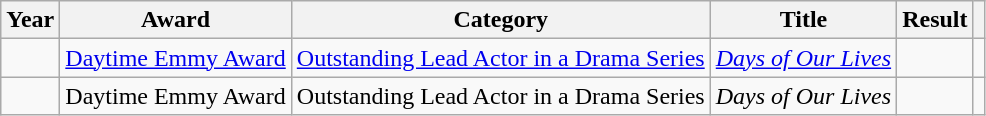<table class="wikitable sortable plainrowheaders">
<tr>
<th scope="col">Year</th>
<th scope="col">Award</th>
<th scope="col">Category</th>
<th scope="col">Title</th>
<th scope="col">Result</th>
<th scope="col" class="unsortable"></th>
</tr>
<tr>
<td></td>
<td><a href='#'>Daytime Emmy Award</a></td>
<td><a href='#'>Outstanding Lead Actor in a Drama Series</a></td>
<td><em><a href='#'>Days of Our Lives</a></em></td>
<td></td>
<td></td>
</tr>
<tr>
<td></td>
<td>Daytime Emmy Award</td>
<td>Outstanding Lead Actor in a Drama Series</td>
<td><em>Days of Our Lives</em></td>
<td></td>
<td></td>
</tr>
</table>
